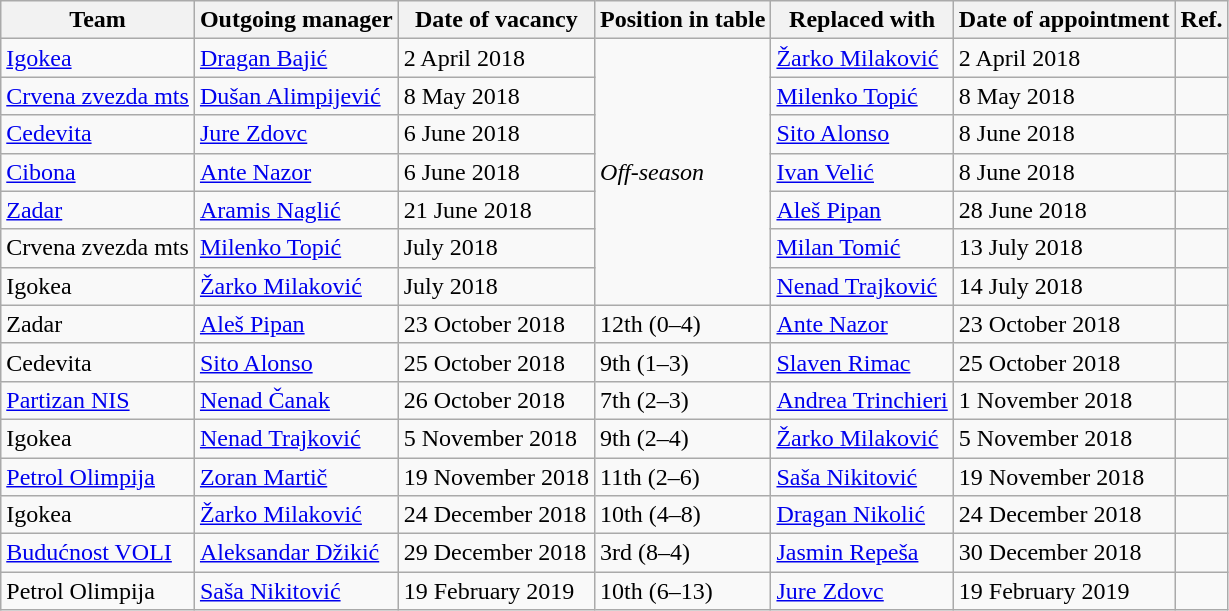<table class="wikitable sortable">
<tr>
<th>Team</th>
<th>Outgoing manager</th>
<th>Date of vacancy</th>
<th>Position in table</th>
<th>Replaced with</th>
<th>Date of appointment</th>
<th>Ref.</th>
</tr>
<tr>
<td><a href='#'>Igokea</a></td>
<td> <a href='#'>Dragan Bajić</a></td>
<td>2 April 2018</td>
<td rowspan=7><em>Off-season</em></td>
<td> <a href='#'>Žarko Milaković</a></td>
<td>2 April 2018</td>
<td></td>
</tr>
<tr>
<td><a href='#'>Crvena zvezda mts</a></td>
<td> <a href='#'>Dušan Alimpijević</a></td>
<td>8 May 2018</td>
<td> <a href='#'>Milenko Topić</a></td>
<td>8 May 2018</td>
<td></td>
</tr>
<tr>
<td><a href='#'>Cedevita</a></td>
<td> <a href='#'>Jure Zdovc</a></td>
<td>6 June 2018</td>
<td> <a href='#'>Sito Alonso</a></td>
<td>8 June 2018</td>
<td></td>
</tr>
<tr>
<td><a href='#'>Cibona</a></td>
<td> <a href='#'>Ante Nazor</a></td>
<td>6 June 2018</td>
<td> <a href='#'>Ivan Velić</a></td>
<td>8 June 2018</td>
<td></td>
</tr>
<tr>
<td><a href='#'>Zadar</a></td>
<td> <a href='#'>Aramis Naglić</a></td>
<td>21 June 2018</td>
<td> <a href='#'>Aleš Pipan</a></td>
<td>28 June 2018</td>
<td></td>
</tr>
<tr>
<td>Crvena zvezda mts</td>
<td> <a href='#'>Milenko Topić</a></td>
<td>July 2018</td>
<td> <a href='#'>Milan Tomić</a></td>
<td>13 July 2018</td>
<td></td>
</tr>
<tr>
<td>Igokea</td>
<td> <a href='#'>Žarko Milaković</a></td>
<td>July 2018</td>
<td> <a href='#'>Nenad Trajković</a></td>
<td>14 July 2018</td>
<td></td>
</tr>
<tr>
<td>Zadar</td>
<td> <a href='#'>Aleš Pipan</a></td>
<td>23 October 2018</td>
<td>12th (0–4)</td>
<td> <a href='#'>Ante Nazor</a></td>
<td>23 October 2018</td>
<td></td>
</tr>
<tr>
<td>Cedevita</td>
<td> <a href='#'>Sito Alonso</a></td>
<td>25 October 2018</td>
<td>9th (1–3)</td>
<td> <a href='#'>Slaven Rimac</a></td>
<td>25 October 2018</td>
<td></td>
</tr>
<tr>
<td><a href='#'>Partizan NIS</a></td>
<td> <a href='#'>Nenad Čanak</a></td>
<td>26 October 2018</td>
<td>7th (2–3)</td>
<td> <a href='#'>Andrea Trinchieri</a></td>
<td>1 November 2018</td>
<td></td>
</tr>
<tr>
<td>Igokea</td>
<td> <a href='#'>Nenad Trajković</a></td>
<td>5 November 2018</td>
<td>9th (2–4)</td>
<td> <a href='#'>Žarko Milaković</a></td>
<td>5 November 2018</td>
<td></td>
</tr>
<tr>
<td><a href='#'>Petrol Olimpija</a></td>
<td> <a href='#'>Zoran Martič</a></td>
<td>19 November 2018</td>
<td>11th (2–6)</td>
<td> <a href='#'>Saša Nikitović</a></td>
<td>19 November 2018</td>
<td></td>
</tr>
<tr>
<td>Igokea</td>
<td> <a href='#'>Žarko Milaković</a></td>
<td>24 December 2018</td>
<td>10th (4–8)</td>
<td> <a href='#'>Dragan Nikolić</a></td>
<td>24 December 2018</td>
<td></td>
</tr>
<tr>
<td><a href='#'>Budućnost VOLI</a></td>
<td> <a href='#'>Aleksandar Džikić</a></td>
<td>29 December 2018</td>
<td>3rd (8–4)</td>
<td> <a href='#'>Jasmin Repeša</a></td>
<td>30 December 2018</td>
<td></td>
</tr>
<tr>
<td>Petrol Olimpija</td>
<td> <a href='#'>Saša Nikitović</a></td>
<td>19 February 2019</td>
<td>10th (6–13)</td>
<td> <a href='#'>Jure Zdovc</a></td>
<td>19 February 2019</td>
<td></td>
</tr>
</table>
